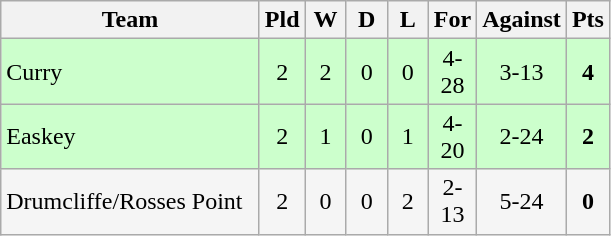<table class="wikitable">
<tr>
<th width=165>Team</th>
<th width=20>Pld</th>
<th width=20>W</th>
<th width=20>D</th>
<th width=20>L</th>
<th width=20>For</th>
<th width=20>Against</th>
<th width=20>Pts</th>
</tr>
<tr align=center style="background:#ccffcc;">
<td style="text-align:left;">Curry</td>
<td>2</td>
<td>2</td>
<td>0</td>
<td>0</td>
<td>4-28</td>
<td>3-13</td>
<td><strong>4</strong></td>
</tr>
<tr align=center style="background:#ccffcc;">
<td style="text-align:left;">Easkey</td>
<td>2</td>
<td>1</td>
<td>0</td>
<td>1</td>
<td>4-20</td>
<td>2-24</td>
<td><strong>2</strong></td>
</tr>
<tr align=center style="background:#f5f5f5;">
<td style="text-align:left;">Drumcliffe/Rosses Point</td>
<td>2</td>
<td>0</td>
<td>0</td>
<td>2</td>
<td>2-13</td>
<td>5-24</td>
<td><strong>0</strong></td>
</tr>
</table>
